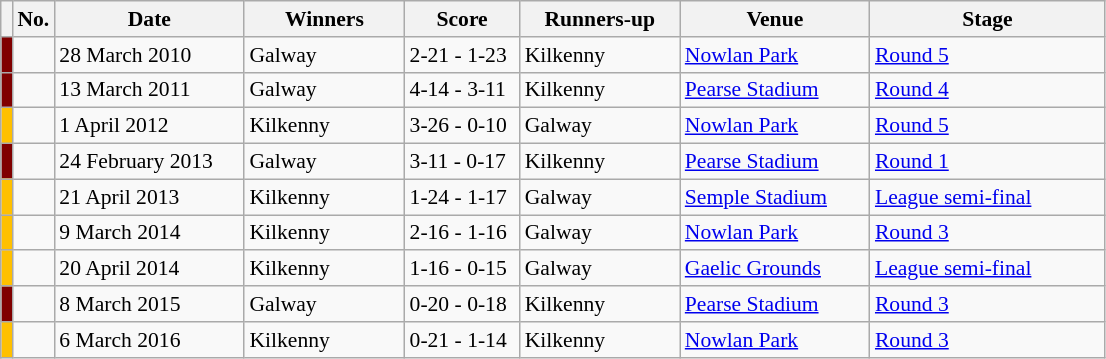<table class="wikitable" style="font-size:90%">
<tr>
<th width=1></th>
<th width=5>No.</th>
<th width=120>Date</th>
<th width=100>Winners</th>
<th width=70>Score</th>
<th width=100>Runners-up</th>
<th width=120>Venue</th>
<th width=150>Stage</th>
</tr>
<tr>
<td style="background-color:#800000"></td>
<td></td>
<td>28 March 2010</td>
<td>Galway</td>
<td>2-21 - 1-23</td>
<td>Kilkenny</td>
<td><a href='#'>Nowlan Park</a></td>
<td><a href='#'>Round 5</a></td>
</tr>
<tr>
<td style="background-color:#800000"></td>
<td></td>
<td>13 March 2011</td>
<td>Galway</td>
<td>4-14 - 3-11</td>
<td>Kilkenny</td>
<td><a href='#'>Pearse Stadium</a></td>
<td><a href='#'>Round 4</a></td>
</tr>
<tr>
<td style="background-color:#FFC000"></td>
<td></td>
<td>1 April 2012</td>
<td>Kilkenny</td>
<td>3-26 - 0-10</td>
<td>Galway</td>
<td><a href='#'>Nowlan Park</a></td>
<td><a href='#'>Round 5</a></td>
</tr>
<tr>
<td style="background-color:#800000"></td>
<td></td>
<td>24 February 2013</td>
<td>Galway</td>
<td>3-11 - 0-17</td>
<td>Kilkenny</td>
<td><a href='#'>Pearse Stadium</a></td>
<td><a href='#'>Round 1</a></td>
</tr>
<tr>
<td style="background-color:#FFC000"></td>
<td></td>
<td>21 April 2013</td>
<td>Kilkenny</td>
<td>1-24 - 1-17</td>
<td>Galway</td>
<td><a href='#'>Semple Stadium</a></td>
<td><a href='#'>League semi-final</a></td>
</tr>
<tr>
<td style="background-color:#FFC000"></td>
<td></td>
<td>9 March 2014</td>
<td>Kilkenny</td>
<td>2-16 - 1-16</td>
<td>Galway</td>
<td><a href='#'>Nowlan Park</a></td>
<td><a href='#'>Round 3</a></td>
</tr>
<tr>
<td style="background-color:#FFC000"></td>
<td></td>
<td>20 April 2014</td>
<td>Kilkenny</td>
<td>1-16 - 0-15</td>
<td>Galway</td>
<td><a href='#'>Gaelic Grounds</a></td>
<td><a href='#'>League semi-final</a></td>
</tr>
<tr>
<td style="background-color:#800000"></td>
<td></td>
<td>8 March 2015</td>
<td>Galway</td>
<td>0-20 - 0-18</td>
<td>Kilkenny</td>
<td><a href='#'>Pearse Stadium</a></td>
<td><a href='#'>Round 3</a></td>
</tr>
<tr>
<td style="background-color:#FFC000"></td>
<td></td>
<td>6 March 2016</td>
<td>Kilkenny</td>
<td>0-21 - 1-14</td>
<td>Kilkenny</td>
<td><a href='#'>Nowlan Park</a></td>
<td><a href='#'>Round 3</a></td>
</tr>
</table>
